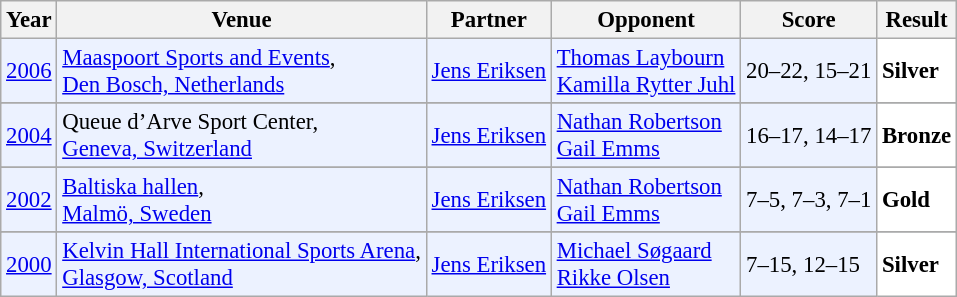<table class="sortable wikitable" style="font-size: 95%;">
<tr>
<th>Year</th>
<th>Venue</th>
<th>Partner</th>
<th>Opponent</th>
<th>Score</th>
<th>Result</th>
</tr>
<tr style="background:#ECF2FF">
<td align="center"><a href='#'>2006</a></td>
<td align="left"><a href='#'>Maaspoort Sports and Events</a>,<br><a href='#'>Den Bosch, Netherlands</a></td>
<td align="left"> <a href='#'>Jens Eriksen</a></td>
<td align="left"> <a href='#'>Thomas Laybourn</a> <br>  <a href='#'>Kamilla Rytter Juhl</a></td>
<td align="left">20–22, 15–21</td>
<td style="text-align:left; background:white"> <strong>Silver</strong></td>
</tr>
<tr>
</tr>
<tr style="background:#ECF2FF">
<td align="center"><a href='#'>2004</a></td>
<td align="left">Queue d’Arve Sport Center,<br><a href='#'>Geneva, Switzerland</a></td>
<td align="left"> <a href='#'>Jens Eriksen</a></td>
<td align="left"> <a href='#'>Nathan Robertson</a> <br>  <a href='#'>Gail Emms</a></td>
<td align="left">16–17, 14–17</td>
<td style="text-align:left; background:white"> <strong>Bronze</strong></td>
</tr>
<tr>
</tr>
<tr style="background:#ECF2FF">
<td align="center"><a href='#'>2002</a></td>
<td align="left"><a href='#'>Baltiska hallen</a>,<br><a href='#'>Malmö, Sweden</a></td>
<td align="left"> <a href='#'>Jens Eriksen</a></td>
<td align="left"> <a href='#'>Nathan Robertson</a> <br>  <a href='#'>Gail Emms</a></td>
<td align="left">7–5, 7–3, 7–1</td>
<td style="text-align:left; background:white"> <strong>Gold</strong></td>
</tr>
<tr>
</tr>
<tr style="background:#ECF2FF">
<td align="center"><a href='#'>2000</a></td>
<td align="left"><a href='#'>Kelvin Hall International Sports Arena</a>,<br><a href='#'>Glasgow, Scotland</a></td>
<td align="left"> <a href='#'>Jens Eriksen</a></td>
<td align="left"> <a href='#'>Michael Søgaard</a> <br>  <a href='#'>Rikke Olsen</a></td>
<td align="left">7–15, 12–15</td>
<td style="text-align:left; background:white"> <strong>Silver</strong></td>
</tr>
</table>
